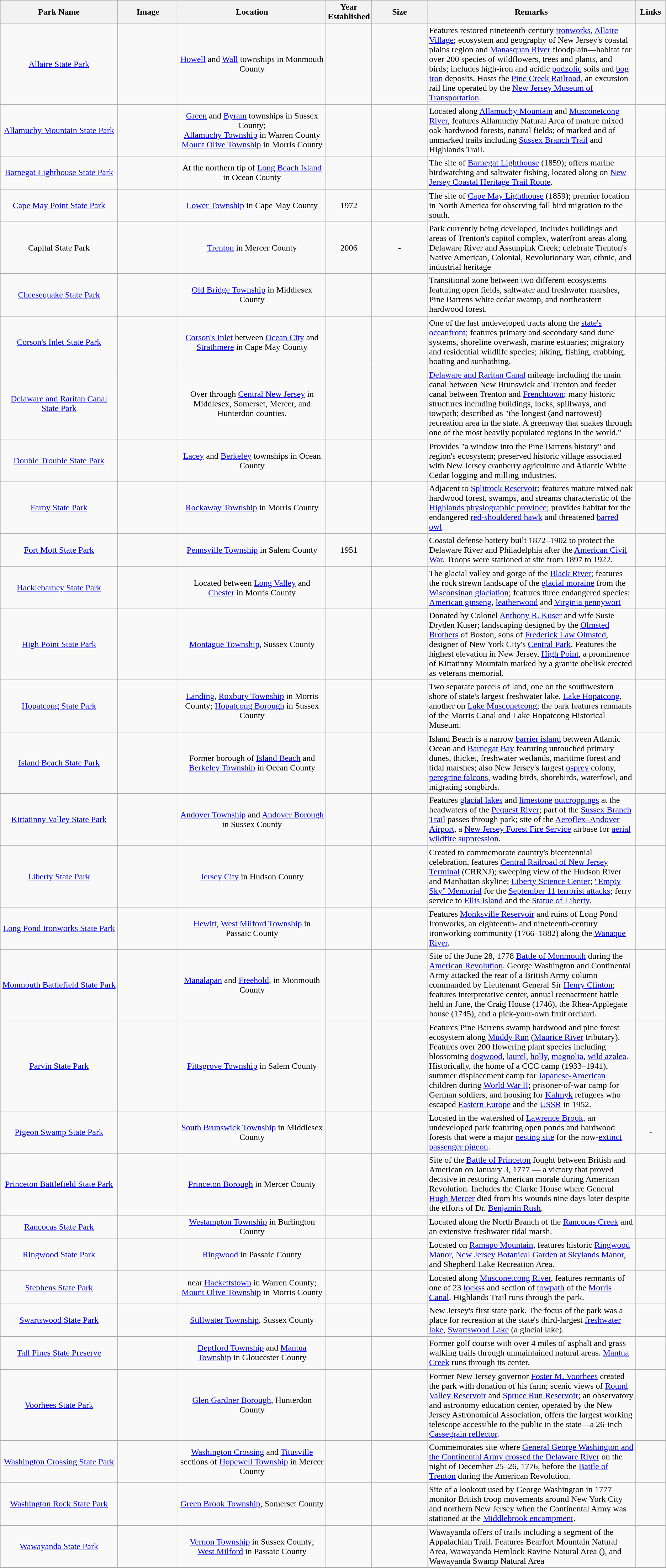<table class="wikitable sortable" border="1" style="text-align:center">
<tr>
<th style="width:220px;">Park Name</th>
<th style="width:110px;" class="unsortable">Image</th>
<th style="width:280px;">Location</th>
<th style="width:75px;">Year Established</th>
<th style="width:100px;">Size</th>
<th style="width:400px;" class="unsortable">Remarks</th>
<th style="width:50px;"  class="unsortable">Links</th>
</tr>
<tr>
<td><a href='#'>Allaire State Park</a></td>
<td></td>
<td><a href='#'>Howell</a> and <a href='#'>Wall</a> townships in Monmouth County<br></td>
<td></td>
<td></td>
<td style="text-align:left;">Features restored nineteenth-century <a href='#'>ironworks</a>, <a href='#'>Allaire Village</a>; ecosystem and geography of New Jersey's coastal plains region and <a href='#'>Manasquan River</a> floodplain—habitat for over 200 species of wildflowers, trees and plants, and birds; includes high-iron and acidic <a href='#'>podzolic</a> soils and <a href='#'>bog iron</a> deposits. Hosts the <a href='#'>Pine Creek Railroad</a>, an excursion rail line operated by the <a href='#'>New Jersey Museum of Transportation</a>.</td>
<td></td>
</tr>
<tr>
<td><a href='#'>Allamuchy Mountain State Park</a></td>
<td></td>
<td><a href='#'>Green</a> and <a href='#'>Byram</a> townships in Sussex County;<br><a href='#'>Allamuchy Township</a> in Warren County<br><a href='#'>Mount Olive Township</a> in Morris County<br></td>
<td></td>
<td></td>
<td style="text-align:left;">Located along <a href='#'>Allamuchy Mountain</a> and <a href='#'>Musconetcong River</a>, features  Allamuchy Natural Area of mature mixed oak-hardwood forests, natural fields;  of marked and  of unmarked trails including <a href='#'>Sussex Branch Trail</a> and Highlands Trail.</td>
<td></td>
</tr>
<tr>
<td><a href='#'>Barnegat Lighthouse State Park</a></td>
<td></td>
<td>At the northern tip of <a href='#'>Long Beach Island</a> in Ocean County<br></td>
<td></td>
<td></td>
<td style="text-align:left;">The site of <a href='#'>Barnegat Lighthouse</a> (1859); offers marine birdwatching and saltwater fishing, located along on <a href='#'>New Jersey Coastal Heritage Trail Route</a>.</td>
<td></td>
</tr>
<tr>
<td><a href='#'>Cape May Point State Park</a></td>
<td></td>
<td><a href='#'>Lower Township</a> in Cape May County<br> </td>
<td>1972</td>
<td></td>
<td style="text-align:left;">The site of <a href='#'>Cape May Lighthouse</a> (1859); premier location in North America for observing fall bird migration to the south.</td>
<td></td>
</tr>
<tr>
<td>Capital State Park</td>
<td></td>
<td><a href='#'>Trenton</a> in Mercer County</td>
<td>2006</td>
<td>-</td>
<td style="text-align:left;">Park currently being developed, includes buildings and areas of Trenton's capitol complex, waterfront areas along Delaware River and Assunpink Creek; celebrate Trenton's Native American, Colonial, Revolutionary War, ethnic, and industrial heritage</td>
<td></td>
</tr>
<tr>
<td><a href='#'>Cheesequake State Park</a></td>
<td></td>
<td><a href='#'>Old Bridge Township</a> in Middlesex County<br> </td>
<td></td>
<td></td>
<td style="text-align:left;">Transitional zone between two different ecosystems featuring open fields, saltwater and freshwater marshes, Pine Barrens white cedar swamp, and northeastern hardwood forest.</td>
<td></td>
</tr>
<tr>
<td><a href='#'>Corson's Inlet State Park</a></td>
<td></td>
<td><a href='#'>Corson's Inlet</a> between <a href='#'>Ocean City</a> and <a href='#'>Strathmere</a> in Cape May County<br></td>
<td></td>
<td></td>
<td style="text-align:left;">One of the last undeveloped tracts along the <a href='#'>state's oceanfront</a>; features primary and secondary sand dune systems, shoreline overwash, marine estuaries; migratory and residential wildlife species; hiking, fishing, crabbing, boating and sunbathing.</td>
<td></td>
</tr>
<tr>
<td><a href='#'>Delaware and Raritan Canal State Park</a></td>
<td></td>
<td>Over  through <a href='#'>Central New Jersey</a> in Middlesex, Somerset, Mercer, and Hunterdon counties.<br></td>
<td></td>
<td></td>
<td style="text-align:left;"><a href='#'>Delaware and Raritan Canal</a> mileage including the  main canal between New Brunswick and Trenton and  feeder canal between Trenton and <a href='#'>Frenchtown</a>; many historic structures including buildings, locks, spillways, and towpath; described as "the longest (and narrowest) recreation area in the state. A greenway that snakes through one of the most heavily populated regions in the world."</td>
<td></td>
</tr>
<tr>
<td><a href='#'>Double Trouble State Park</a></td>
<td></td>
<td><a href='#'>Lacey</a> and <a href='#'>Berkeley</a> townships in Ocean County<br></td>
<td></td>
<td></td>
<td style="text-align:left;">Provides "a window into the Pine Barrens history" and region's ecosystem; preserved historic village associated with New Jersey cranberry agriculture and Atlantic White Cedar logging and milling industries.</td>
<td></td>
</tr>
<tr>
<td><a href='#'>Farny State Park</a></td>
<td></td>
<td><a href='#'>Rockaway Township</a> in Morris County<br></td>
<td></td>
<td></td>
<td style="text-align:left;">Adjacent to <a href='#'>Splitrock Reservoir</a>; features mature mixed oak hardwood forest, swamps, and streams characteristic of the <a href='#'>Highlands physiographic province</a>; provides habitat for the endangered <a href='#'>red-shouldered hawk</a> and threatened <a href='#'>barred owl</a>.</td>
<td></td>
</tr>
<tr>
<td><a href='#'>Fort Mott State Park</a></td>
<td></td>
<td><a href='#'>Pennsville Township</a> in Salem County<br></td>
<td>1951</td>
<td></td>
<td style="text-align:left;">Coastal defense battery built 1872–1902 to protect the Delaware River and Philadelphia after the <a href='#'>American Civil War</a>. Troops were stationed at site from 1897 to 1922.</td>
<td></td>
</tr>
<tr>
<td><a href='#'>Hacklebarney State Park</a></td>
<td></td>
<td>Located between <a href='#'>Long Valley</a> and <a href='#'>Chester</a> in Morris County<br></td>
<td></td>
<td></td>
<td style="text-align:left;">The glacial valley and gorge of the <a href='#'>Black River</a>; features the rock strewn landscape of the <a href='#'>glacial moraine</a> from the <a href='#'>Wisconsinan glaciation</a>; features three endangered species: <a href='#'>American ginseng</a>, <a href='#'>leatherwood</a> and <a href='#'>Virginia pennywort</a></td>
<td></td>
</tr>
<tr>
<td><a href='#'>High Point State Park</a></td>
<td></td>
<td><a href='#'>Montague Township</a>, Sussex County<br></td>
<td></td>
<td></td>
<td style="text-align:left;">Donated by Colonel <a href='#'>Anthony R. Kuser</a> and wife Susie Dryden Kuser; landscaping designed by the <a href='#'>Olmsted Brothers</a> of Boston, sons of <a href='#'>Frederick Law Olmsted</a>, designer of New York City's <a href='#'>Central Park</a>. Features the highest elevation in New Jersey, <a href='#'>High Point</a>, a  prominence of Kittatinny Mountain marked by a  granite obelisk erected as veterans memorial.</td>
<td></td>
</tr>
<tr>
<td><a href='#'>Hopatcong State Park</a></td>
<td></td>
<td><a href='#'>Landing</a>, <a href='#'>Roxbury Township</a> in Morris County; <a href='#'>Hopatcong Borough</a> in Sussex County<br></td>
<td></td>
<td></td>
<td style="text-align:left;">Two separate parcels of land, one on the southwestern shore of state's largest freshwater lake, <a href='#'>Lake Hopatcong</a>, another on <a href='#'>Lake Musconetcong</a>; the park features remnants of the Morris Canal and Lake Hopatcong Historical Museum.</td>
<td></td>
</tr>
<tr>
<td><a href='#'>Island Beach State Park</a></td>
<td></td>
<td>Former borough of <a href='#'>Island Beach</a> and <a href='#'>Berkeley Township</a> in Ocean County<br></td>
<td></td>
<td></td>
<td style="text-align:left;">Island Beach is a narrow  <a href='#'>barrier island</a> between Atlantic Ocean and <a href='#'>Barnegat Bay</a> featuring untouched primary dunes, thicket, freshwater wetlands, maritime forest and tidal marshes; also New Jersey's largest <a href='#'>osprey</a> colony, <a href='#'>peregrine falcons</a>, wading birds, shorebirds, waterfowl, and migrating songbirds.</td>
<td></td>
</tr>
<tr>
<td><a href='#'>Kittatinny Valley State Park</a></td>
<td></td>
<td><a href='#'>Andover Township</a> and <a href='#'>Andover Borough</a> in Sussex County<br></td>
<td></td>
<td></td>
<td style="text-align:left;">Features <a href='#'>glacial lakes</a> and <a href='#'>limestone</a> <a href='#'>outcroppings</a> at the headwaters of the <a href='#'>Pequest River</a>; part of the <a href='#'>Sussex Branch Trail</a> passes through park; site of the <a href='#'>Aeroflex–Andover Airport</a>, a <a href='#'>New Jersey Forest Fire Service</a> airbase for <a href='#'>aerial wildfire suppression</a>.</td>
<td></td>
</tr>
<tr>
<td><a href='#'>Liberty State Park</a></td>
<td></td>
<td><a href='#'>Jersey City</a> in Hudson County<br></td>
<td></td>
<td></td>
<td style="text-align:left;">Created to commemorate country's bicentennial celebration, features <a href='#'>Central Railroad of New Jersey Terminal</a> (CRRNJ); sweeping view of the Hudson River and Manhattan skyline; <a href='#'>Liberty Science Center</a>; <a href='#'>"Empty Sky" Memorial</a> for the <a href='#'>September 11 terrorist attacks</a>; ferry service to <a href='#'>Ellis Island</a> and the <a href='#'>Statue of Liberty</a>.</td>
<td></td>
</tr>
<tr>
<td><a href='#'>Long Pond Ironworks State Park</a></td>
<td></td>
<td><a href='#'>Hewitt</a>, <a href='#'>West Milford Township</a> in Passaic County<br></td>
<td></td>
<td></td>
<td style="text-align:left;">Features <a href='#'>Monksville Reservoir</a> and ruins of Long Pond Ironworks, an eighteenth- and nineteenth-century ironworking community (1766–1882) along the <a href='#'>Wanaque River</a>.</td>
<td></td>
</tr>
<tr>
<td><a href='#'>Monmouth Battlefield State Park</a></td>
<td></td>
<td><a href='#'>Manalapan</a> and <a href='#'>Freehold</a>, in Monmouth County<br></td>
<td></td>
<td></td>
<td style="text-align:left;">Site of the June 28, 1778 <a href='#'>Battle of Monmouth</a> during the <a href='#'>American Revolution</a>. George Washington and Continental Army attacked the rear of a British Army column commanded by Lieutenant General Sir <a href='#'>Henry Clinton</a>; features interpretative center, annual reenactment battle held in June, the Craig House (1746), the Rhea-Applegate house (1745), and a pick-your-own fruit orchard.</td>
<td></td>
</tr>
<tr>
<td><a href='#'>Parvin State Park</a></td>
<td></td>
<td><a href='#'>Pittsgrove Township</a> in Salem County<br></td>
<td></td>
<td></td>
<td style="text-align:left;">Features Pine Barrens swamp hardwood and pine forest ecosystem along <a href='#'>Muddy Run</a> (<a href='#'>Maurice River</a> tributary). Features over 200 flowering plant species including blossoming <a href='#'>dogwood</a>, <a href='#'>laurel</a>, <a href='#'>holly</a>, <a href='#'>magnolia</a>, <a href='#'>wild azalea</a>. Historically, the home of a CCC camp (1933–1941), summer displacement camp for <a href='#'>Japanese-American</a> children during <a href='#'>World War II</a>; prisoner-of-war camp for German soldiers, and housing for <a href='#'>Kalmyk</a> refugees who escaped <a href='#'>Eastern Europe</a> and the <a href='#'>USSR</a> in 1952.</td>
<td></td>
</tr>
<tr>
<td><a href='#'>Pigeon Swamp State Park</a></td>
<td></td>
<td><a href='#'>South Brunswick Township</a> in Middlesex County<br></td>
<td></td>
<td></td>
<td style="text-align:left;">Located in the watershed of <a href='#'>Lawrence Brook</a>, an undeveloped park featuring open ponds and hardwood forests that were a major <a href='#'>nesting site</a> for the now-<a href='#'>extinct</a> <a href='#'>passenger pigeon</a>.</td>
<td>-</td>
</tr>
<tr>
<td><a href='#'>Princeton Battlefield State Park</a></td>
<td></td>
<td><a href='#'>Princeton Borough</a> in Mercer County<br></td>
<td></td>
<td></td>
<td style="text-align:left;">Site of the <a href='#'>Battle of Princeton</a> fought between British and American on January 3, 1777 — a victory that proved decisive in restoring American morale during American Revolution. Includes the Clarke House where General <a href='#'>Hugh Mercer</a> died from his wounds nine days later despite the efforts of Dr. <a href='#'>Benjamin Rush</a>.</td>
<td></td>
</tr>
<tr>
<td><a href='#'>Rancocas State Park</a></td>
<td></td>
<td><a href='#'>Westampton Township</a> in Burlington County<br></td>
<td></td>
<td></td>
<td style="text-align:left;">Located along the North Branch of the <a href='#'>Rancocas Creek</a> and an extensive freshwater tidal marsh.</td>
<td></td>
</tr>
<tr>
<td><a href='#'>Ringwood State Park</a></td>
<td></td>
<td><a href='#'>Ringwood</a> in Passaic County<br></td>
<td></td>
<td></td>
<td style="text-align:left;">Located on <a href='#'>Ramapo Mountain</a>, features historic <a href='#'>Ringwood Manor</a>, <a href='#'>New Jersey Botanical Garden at Skylands Manor</a>, and Shepherd Lake Recreation Area.</td>
<td></td>
</tr>
<tr>
<td><a href='#'>Stephens State Park</a></td>
<td></td>
<td>near <a href='#'>Hackettstown</a> in Warren County; <a href='#'>Mount Olive Township</a> in Morris County<br></td>
<td></td>
<td></td>
<td style="text-align:left;">Located along <a href='#'>Musconetcong River</a>, features remnants of one of 23 <a href='#'>locks</a>s and section of <a href='#'>towpath</a> of the <a href='#'>Morris Canal</a>. Highlands Trail runs through the park.</td>
<td></td>
</tr>
<tr>
<td><a href='#'>Swartswood State Park</a></td>
<td></td>
<td><a href='#'>Stillwater Township</a>, Sussex County<br></td>
<td></td>
<td></td>
<td style="text-align:left;">New Jersey's first state park. The focus of the park was a place for recreation at the state's third-largest <a href='#'>freshwater lake</a>, <a href='#'>Swartswood Lake</a> (a glacial lake).</td>
<td></td>
</tr>
<tr>
<td><a href='#'>Tall Pines State Preserve</a></td>
<td></td>
<td><a href='#'>Deptford Township</a> and <a href='#'>Mantua Township</a> in Gloucester County<br></td>
<td></td>
<td></td>
<td style="text-align:left;">Former golf course with over 4 miles of asphalt and grass walking trails through unmaintained natural areas. <a href='#'>Mantua Creek</a> runs through its center.</td>
<td></td>
</tr>
<tr>
<td><a href='#'>Voorhees State Park</a></td>
<td></td>
<td><a href='#'>Glen Gardner Borough</a>, Hunterdon County<br></td>
<td></td>
<td></td>
<td style="text-align:left;">Former New Jersey governor <a href='#'>Foster M. Voorhees</a> created the park with donation of his  farm; scenic views of <a href='#'>Round Valley Reservoir</a> and <a href='#'>Spruce Run Reservoir</a>; an observatory and astronomy education center, operated by the New Jersey Astronomical Association, offers the largest working telescope accessible to the public in the state—a 26-inch <a href='#'>Cassegrain reflector</a>.</td>
<td></td>
</tr>
<tr>
<td><a href='#'>Washington Crossing State Park</a></td>
<td></td>
<td><a href='#'>Washington Crossing</a> and <a href='#'>Titusville</a> sections of <a href='#'>Hopewell Township</a> in Mercer County<br></td>
<td></td>
<td></td>
<td style="text-align:left;">Commemorates site where <a href='#'>General George Washington and the Continental Army crossed the Delaware River</a> on the night of December 25–26, 1776, before the <a href='#'>Battle of Trenton</a> during the American Revolution.</td>
<td></td>
</tr>
<tr>
<td><a href='#'>Washington Rock State Park</a></td>
<td></td>
<td><a href='#'>Green Brook Township</a>, Somerset County<br></td>
<td></td>
<td></td>
<td style="text-align:left;">Site of a lookout used by George Washington in 1777 monitor British troop movements around New York City and northern New Jersey when the Continental Army was stationed at the <a href='#'>Middlebrook encampment</a>.</td>
<td></td>
</tr>
<tr>
<td><a href='#'>Wawayanda State Park</a></td>
<td></td>
<td><a href='#'>Vernon Township</a> in Sussex County;<br><a href='#'>West Milford</a> in Passaic County<br></td>
<td></td>
<td></td>
<td style="text-align:left;">Wawayanda offers  of trails including a  segment of the Appalachian Trail. Features  Bearfort Mountain Natural Area,  Wawayanda Hemlock Ravine Natural Area (), and  Wawayanda Swamp Natural Area</td>
<td></td>
</tr>
</table>
